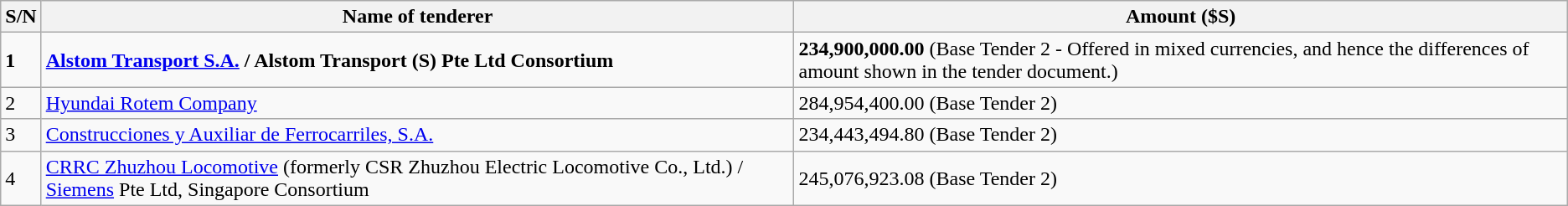<table class="wikitable">
<tr>
<th>S/N</th>
<th>Name of tenderer</th>
<th>Amount ($S)</th>
</tr>
<tr>
<td><strong>1</strong></td>
<td><strong><a href='#'>Alstom Transport S.A.</a> / Alstom Transport (S) Pte Ltd Consortium</strong></td>
<td><strong>234,900,000.00</strong> (Base Tender 2 - Offered in mixed currencies, and hence the differences of amount shown in the tender document.)</td>
</tr>
<tr>
<td>2</td>
<td><a href='#'>Hyundai Rotem Company</a></td>
<td>284,954,400.00 (Base Tender 2)</td>
</tr>
<tr>
<td>3</td>
<td><a href='#'>Construcciones y Auxiliar de Ferrocarriles, S.A.</a></td>
<td>234,443,494.80 (Base Tender 2)</td>
</tr>
<tr>
<td>4</td>
<td><a href='#'>CRRC Zhuzhou Locomotive</a> (formerly CSR Zhuzhou Electric Locomotive Co., Ltd.) / <a href='#'>Siemens</a> Pte Ltd, Singapore Consortium</td>
<td>245,076,923.08 (Base Tender 2)</td>
</tr>
</table>
